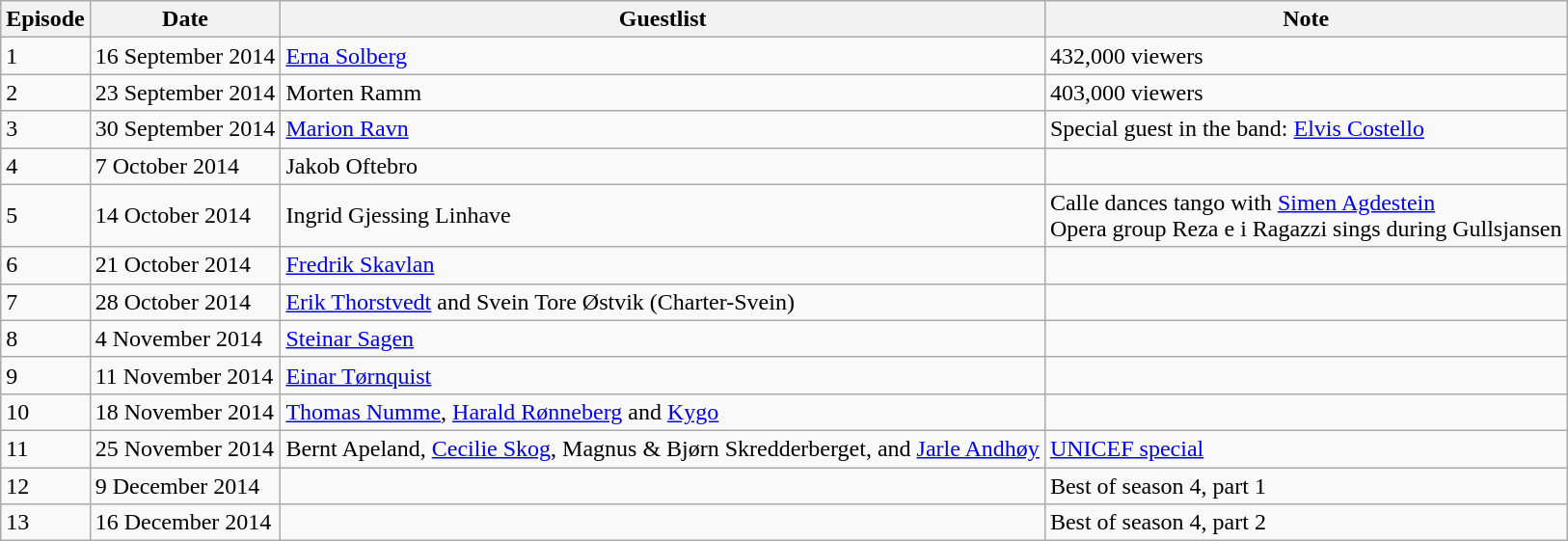<table class="wikitable">
<tr>
<th>Episode</th>
<th>Date</th>
<th>Guestlist</th>
<th>Note</th>
</tr>
<tr>
<td>1</td>
<td>16 September 2014</td>
<td><a href='#'>Erna Solberg</a></td>
<td>432,000 viewers</td>
</tr>
<tr>
<td>2</td>
<td>23 September 2014</td>
<td>Morten Ramm</td>
<td>403,000 viewers</td>
</tr>
<tr>
<td>3</td>
<td>30 September 2014</td>
<td><a href='#'>Marion Ravn</a></td>
<td>Special guest in the band: <a href='#'>Elvis Costello</a></td>
</tr>
<tr>
<td>4</td>
<td>7 October 2014</td>
<td>Jakob Oftebro</td>
<td></td>
</tr>
<tr>
<td>5</td>
<td>14 October 2014</td>
<td>Ingrid Gjessing Linhave</td>
<td>Calle dances tango with <a href='#'>Simen Agdestein</a><br>Opera group Reza e i Ragazzi sings during Gullsjansen</td>
</tr>
<tr>
<td>6</td>
<td>21 October 2014</td>
<td><a href='#'>Fredrik Skavlan</a></td>
<td></td>
</tr>
<tr>
<td>7</td>
<td>28 October 2014</td>
<td><a href='#'>Erik Thorstvedt</a> and Svein Tore Østvik (Charter-Svein)</td>
<td></td>
</tr>
<tr>
<td>8</td>
<td>4 November 2014</td>
<td><a href='#'>Steinar Sagen</a></td>
<td></td>
</tr>
<tr>
<td>9</td>
<td>11 November 2014</td>
<td><a href='#'>Einar Tørnquist</a></td>
<td></td>
</tr>
<tr>
<td>10</td>
<td>18 November 2014</td>
<td><a href='#'>Thomas Numme</a>, <a href='#'>Harald Rønneberg</a> and <a href='#'>Kygo</a></td>
<td></td>
</tr>
<tr>
<td>11</td>
<td>25 November 2014</td>
<td>Bernt Apeland, <a href='#'>Cecilie Skog</a>, Magnus & Bjørn Skredderberget, and <a href='#'>Jarle Andhøy</a></td>
<td><a href='#'>UNICEF special</a></td>
</tr>
<tr>
<td>12</td>
<td>9 December 2014</td>
<td></td>
<td>Best of season 4, part 1</td>
</tr>
<tr>
<td>13</td>
<td>16 December 2014</td>
<td></td>
<td>Best of season 4, part 2</td>
</tr>
</table>
